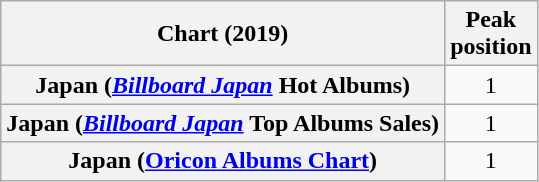<table class="wikitable plainrowheaders sortable" style="text-align:center">
<tr>
<th scope="col">Chart (2019)</th>
<th scope="col">Peak<br>position</th>
</tr>
<tr>
<th scope="row">Japan (<em><a href='#'>Billboard Japan</a></em> Hot Albums)</th>
<td>1</td>
</tr>
<tr>
<th scope="row">Japan (<em><a href='#'>Billboard Japan</a></em> Top Albums Sales)</th>
<td>1</td>
</tr>
<tr>
<th scope="row">Japan (<a href='#'>Oricon Albums Chart</a>)</th>
<td>1</td>
</tr>
</table>
